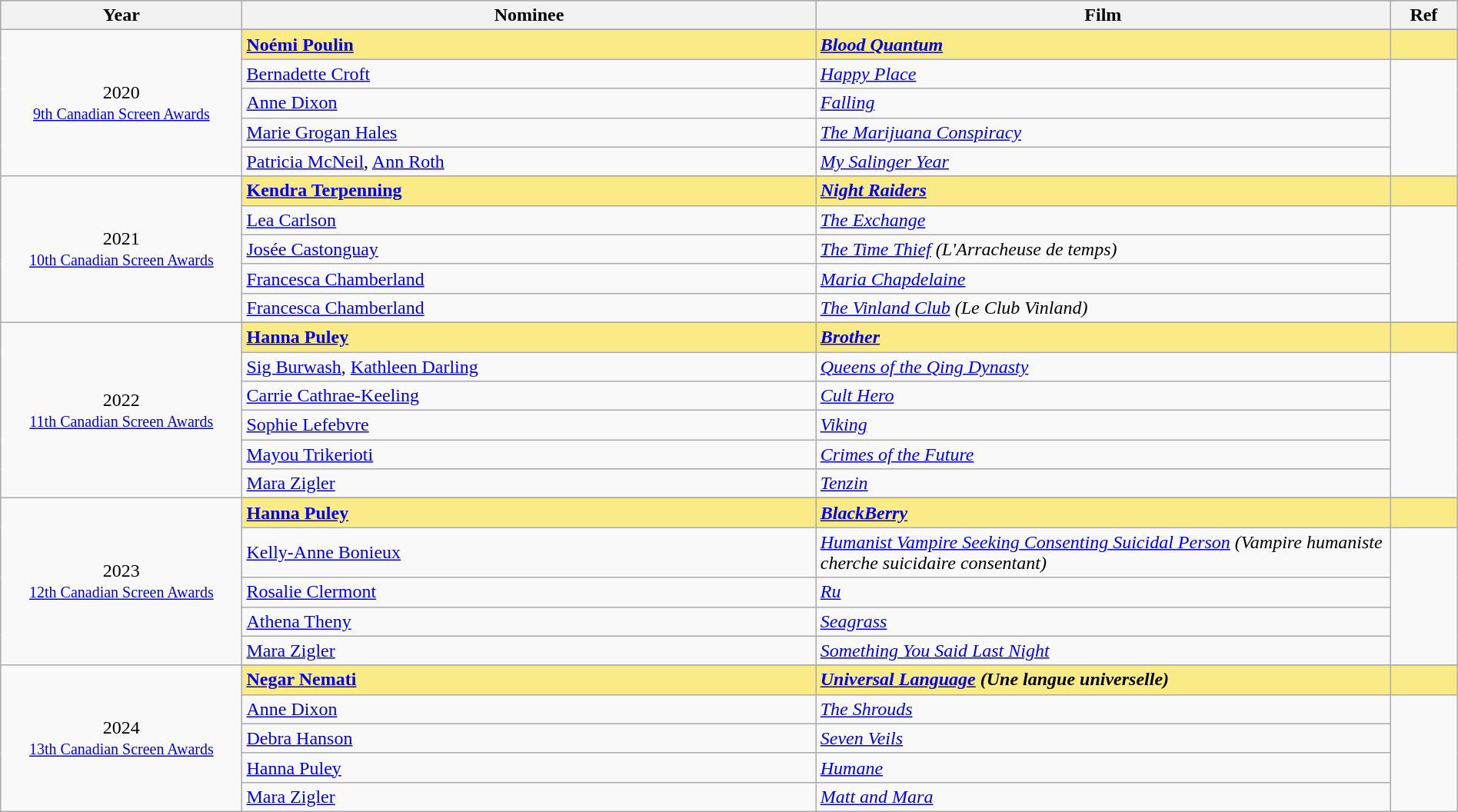<table class="wikitable" style="width:100%;">
<tr style="background:#bebebe;">
<th style="width:8%;">Year</th>
<th style="width:19%;">Nominee</th>
<th style="width:19%;">Film</th>
<th style="width:2%;">Ref</th>
</tr>
<tr>
<td rowspan="6" align="center">2020 <br> <small><a href='#'>9th Canadian Screen Awards</a></small></td>
</tr>
<tr style="background:#FAEB86;">
<td><strong><a href='#'>Noémi Poulin</a></strong></td>
<td><strong><em><a href='#'>Blood Quantum</a></em></strong></td>
<td></td>
</tr>
<tr>
<td><a href='#'>Bernadette Croft</a></td>
<td><em><a href='#'>Happy Place</a></em></td>
<td rowspan=4></td>
</tr>
<tr>
<td><a href='#'>Anne Dixon</a></td>
<td><em><a href='#'>Falling</a></em></td>
</tr>
<tr>
<td><a href='#'>Marie Grogan Hales</a></td>
<td><em><a href='#'>The Marijuana Conspiracy</a></em></td>
</tr>
<tr>
<td><a href='#'>Patricia McNeil</a>, <a href='#'>Ann Roth</a></td>
<td><em><a href='#'>My Salinger Year</a></em></td>
</tr>
<tr>
<td rowspan="6" align="center">2021 <br> <small><a href='#'>10th Canadian Screen Awards</a></small></td>
</tr>
<tr style="background:#FAEB86;">
<td><strong><a href='#'>Kendra Terpenning</a></strong></td>
<td><strong><em><a href='#'>Night Raiders</a></em></strong></td>
<td></td>
</tr>
<tr>
<td><a href='#'>Lea Carlson</a></td>
<td><em><a href='#'>The Exchange</a></em></td>
<td rowspan=4></td>
</tr>
<tr>
<td><a href='#'>Josée Castonguay</a></td>
<td><em><a href='#'>The Time Thief</a> (L'Arracheuse de temps)</em></td>
</tr>
<tr>
<td><a href='#'>Francesca Chamberland</a></td>
<td><em><a href='#'>Maria Chapdelaine</a></em></td>
</tr>
<tr>
<td><a href='#'>Francesca Chamberland</a></td>
<td><em><a href='#'>The Vinland Club</a> (Le Club Vinland)</em></td>
</tr>
<tr>
<td rowspan="7" align="center">2022 <br> <small><a href='#'>11th Canadian Screen Awards</a></small></td>
</tr>
<tr style="background:#FAEB86;">
<td><strong><a href='#'>Hanna Puley</a></strong></td>
<td><strong><em><a href='#'>Brother</a></em></strong></td>
<td></td>
</tr>
<tr>
<td><a href='#'>Sig Burwash</a>, <a href='#'>Kathleen Darling</a></td>
<td><em><a href='#'>Queens of the Qing Dynasty</a></em></td>
<td rowspan=5></td>
</tr>
<tr>
<td><a href='#'>Carrie Cathrae-Keeling</a></td>
<td><em><a href='#'>Cult Hero</a></em></td>
</tr>
<tr>
<td><a href='#'>Sophie Lefebvre</a></td>
<td><em><a href='#'>Viking</a></em></td>
</tr>
<tr>
<td><a href='#'>Mayou Trikerioti</a></td>
<td><em><a href='#'>Crimes of the Future</a></em></td>
</tr>
<tr>
<td><a href='#'>Mara Zigler</a></td>
<td><em><a href='#'>Tenzin</a></em></td>
</tr>
<tr>
<td rowspan="6" align="center">2023 <br> <small><a href='#'>12th Canadian Screen Awards</a></small></td>
</tr>
<tr style="background:#FAEB86;">
<td><strong><a href='#'>Hanna Puley</a></strong></td>
<td><strong><em><a href='#'>BlackBerry</a></em></strong></td>
<td></td>
</tr>
<tr>
<td><a href='#'>Kelly-Anne Bonieux</a></td>
<td><em><a href='#'>Humanist Vampire Seeking Consenting Suicidal Person</a> (Vampire humaniste cherche suicidaire consentant)</em></td>
<td rowspan=4></td>
</tr>
<tr>
<td><a href='#'>Rosalie Clermont</a></td>
<td><em><a href='#'>Ru</a></em></td>
</tr>
<tr>
<td><a href='#'>Athena Theny</a></td>
<td><em><a href='#'>Seagrass</a></em></td>
</tr>
<tr>
<td><a href='#'>Mara Zigler</a></td>
<td><em><a href='#'>Something You Said Last Night</a></em></td>
</tr>
<tr>
<td rowspan="6" align="center">2024 <br> <small><a href='#'>13th Canadian Screen Awards</a></small></td>
</tr>
<tr style="background:#FAEB86;">
<td><strong><a href='#'>Negar Nemati</a></strong></td>
<td><strong><em><a href='#'>Universal Language</a> (Une langue universelle)</em></strong></td>
<td></td>
</tr>
<tr>
<td><a href='#'>Anne Dixon</a></td>
<td><em><a href='#'>The Shrouds</a></em></td>
<td rowspan=4></td>
</tr>
<tr>
<td><a href='#'>Debra Hanson</a></td>
<td><em><a href='#'>Seven Veils</a></em></td>
</tr>
<tr>
<td><a href='#'>Hanna Puley</a></td>
<td><em><a href='#'>Humane</a></em></td>
</tr>
<tr>
<td><a href='#'>Mara Zigler</a></td>
<td><em><a href='#'>Matt and Mara</a></em></td>
</tr>
</table>
